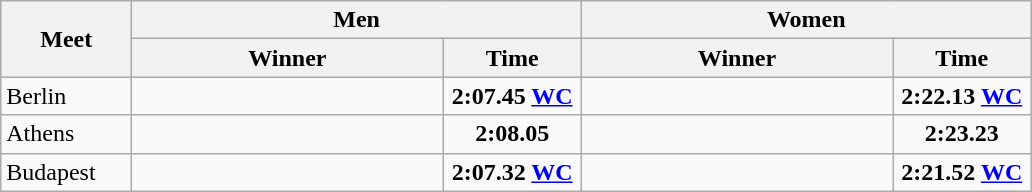<table class="wikitable">
<tr>
<th width=80 rowspan=2>Meet</th>
<th colspan=2>Men</th>
<th colspan=2>Women</th>
</tr>
<tr>
<th width=200>Winner</th>
<th width=85>Time</th>
<th width=200>Winner</th>
<th width=85>Time</th>
</tr>
<tr>
<td>Berlin</td>
<td></td>
<td align=center><strong>2:07.45 <a href='#'>WC</a></strong></td>
<td></td>
<td align=center><strong>2:22.13 <a href='#'>WC</a></strong></td>
</tr>
<tr>
<td>Athens</td>
<td></td>
<td align=center><strong>2:08.05</strong></td>
<td></td>
<td align=center><strong>2:23.23</strong></td>
</tr>
<tr>
<td>Budapest</td>
<td></td>
<td align=center><strong>2:07.32 <a href='#'>WC</a></strong></td>
<td></td>
<td align=center><strong>2:21.52 <a href='#'>WC</a></strong></td>
</tr>
</table>
